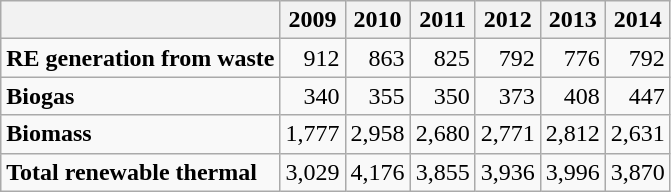<table style="text-align: right" class="wikitable">
<tr>
<th></th>
<th>2009</th>
<th>2010</th>
<th>2011</th>
<th>2012</th>
<th>2013</th>
<th>2014</th>
</tr>
<tr>
<td align="left"><strong>RE generation from waste</strong></td>
<td>912</td>
<td>863</td>
<td>825</td>
<td>792</td>
<td>776</td>
<td>792</td>
</tr>
<tr>
<td align="left"><strong>Biogas</strong></td>
<td>340</td>
<td>355</td>
<td>350</td>
<td>373</td>
<td>408</td>
<td>447</td>
</tr>
<tr>
<td align="left"><strong>Biomass</strong></td>
<td>1,777</td>
<td>2,958</td>
<td>2,680</td>
<td>2,771</td>
<td>2,812</td>
<td>2,631</td>
</tr>
<tr>
<td align="left"><strong>Total renewable thermal</strong></td>
<td>3,029</td>
<td>4,176</td>
<td>3,855</td>
<td>3,936</td>
<td>3,996</td>
<td>3,870</td>
</tr>
</table>
